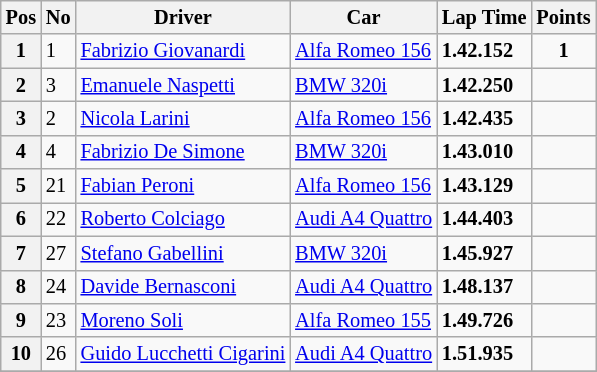<table class="wikitable" style="font-size: 85%;">
<tr>
<th>Pos</th>
<th>No</th>
<th>Driver</th>
<th>Car</th>
<th>Lap Time</th>
<th>Points</th>
</tr>
<tr>
<th>1</th>
<td>1</td>
<td> <a href='#'>Fabrizio Giovanardi</a></td>
<td><a href='#'>Alfa Romeo 156</a></td>
<td><strong>1.42.152</strong></td>
<td align=center><strong>1</strong></td>
</tr>
<tr>
<th>2</th>
<td>3</td>
<td> <a href='#'>Emanuele Naspetti</a></td>
<td><a href='#'>BMW 320i</a></td>
<td><strong>1.42.250</strong></td>
<td></td>
</tr>
<tr>
<th>3</th>
<td>2</td>
<td> <a href='#'>Nicola Larini</a></td>
<td><a href='#'>Alfa Romeo 156</a></td>
<td><strong>1.42.435</strong></td>
<td></td>
</tr>
<tr>
<th>4</th>
<td>4</td>
<td> <a href='#'>Fabrizio De Simone</a></td>
<td><a href='#'>BMW 320i</a></td>
<td><strong>1.43.010</strong></td>
<td></td>
</tr>
<tr>
<th>5</th>
<td>21</td>
<td> <a href='#'>Fabian Peroni</a></td>
<td><a href='#'>Alfa Romeo 156</a></td>
<td><strong>1.43.129</strong></td>
<td></td>
</tr>
<tr>
<th>6</th>
<td>22</td>
<td> <a href='#'>Roberto Colciago</a></td>
<td><a href='#'>Audi A4 Quattro</a></td>
<td><strong>1.44.403</strong></td>
<td></td>
</tr>
<tr>
<th>7</th>
<td>27</td>
<td> <a href='#'>Stefano Gabellini</a></td>
<td><a href='#'>BMW 320i</a></td>
<td><strong>1.45.927</strong></td>
<td></td>
</tr>
<tr>
<th>8</th>
<td>24</td>
<td> <a href='#'>Davide Bernasconi</a></td>
<td><a href='#'>Audi A4 Quattro</a></td>
<td><strong>1.48.137</strong></td>
<td></td>
</tr>
<tr>
<th>9</th>
<td>23</td>
<td> <a href='#'>Moreno Soli</a></td>
<td><a href='#'>Alfa Romeo 155</a></td>
<td><strong>1.49.726</strong></td>
<td></td>
</tr>
<tr>
<th>10</th>
<td>26</td>
<td> <a href='#'>Guido Lucchetti Cigarini</a></td>
<td><a href='#'>Audi A4 Quattro</a></td>
<td><strong>1.51.935</strong></td>
<td></td>
</tr>
<tr>
</tr>
</table>
